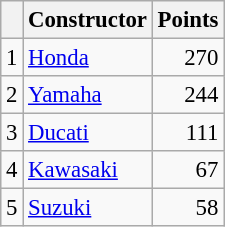<table class="wikitable" style="font-size: 95%;">
<tr>
<th></th>
<th>Constructor</th>
<th>Points</th>
</tr>
<tr>
<td align=center>1</td>
<td> <a href='#'>Honda</a></td>
<td align=right>270</td>
</tr>
<tr>
<td align=center>2</td>
<td> <a href='#'>Yamaha</a></td>
<td align=right>244</td>
</tr>
<tr>
<td align=center>3</td>
<td> <a href='#'>Ducati</a></td>
<td align=right>111</td>
</tr>
<tr>
<td align=center>4</td>
<td> <a href='#'>Kawasaki</a></td>
<td align=right>67</td>
</tr>
<tr>
<td align=center>5</td>
<td> <a href='#'>Suzuki</a></td>
<td align=right>58</td>
</tr>
</table>
